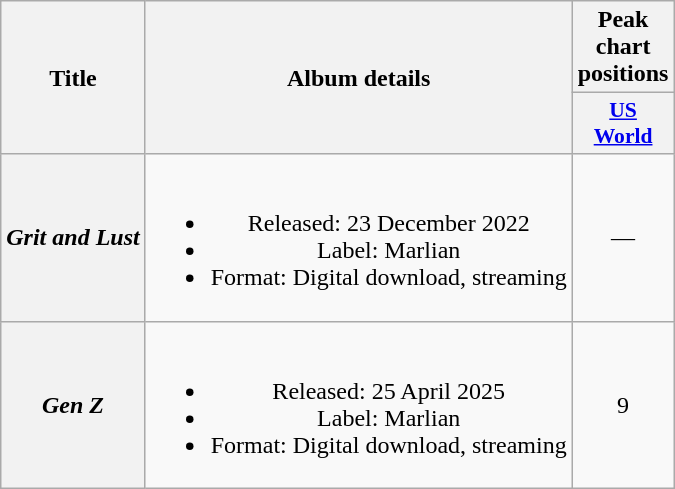<table class="wikitable plainrowheaders" style="text-align:center">
<tr>
<th scope="col" rowspan="2">Title</th>
<th scope="col" rowspan="2">Album details</th>
<th scope="col" colspan="1">Peak chart positions</th>
</tr>
<tr>
<th scope="col" style="width:3em;font-size:90%"><a href='#'>US<br>World</a><br></th>
</tr>
<tr>
<th scope="row"><em>Grit and Lust</em></th>
<td><br><ul><li>Released: 23 December 2022</li><li>Label: Marlian</li><li>Format: Digital download, streaming</li></ul></td>
<td>—</td>
</tr>
<tr>
<th scope="row"><em>Gen Z</em></th>
<td><br><ul><li>Released: 25 April 2025</li><li>Label: Marlian</li><li>Format: Digital download, streaming</li></ul></td>
<td>9</td>
</tr>
</table>
